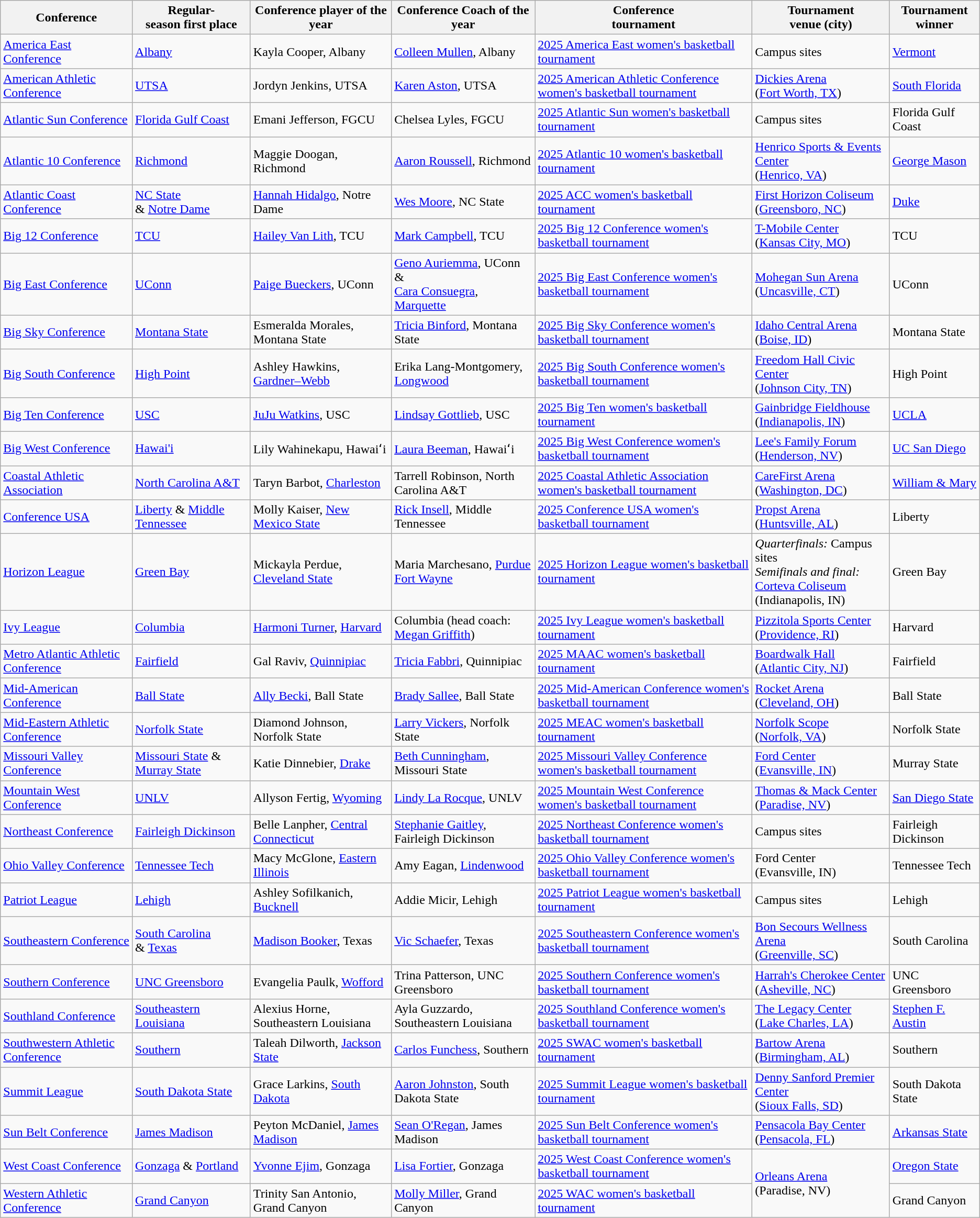<table class="wikitable">
<tr>
<th>Conference</th>
<th>Regular-<br>season first place</th>
<th>Conference player of the year</th>
<th>Conference Coach of the year</th>
<th>Conference<br>tournament</th>
<th>Tournament<br>venue (city)</th>
<th>Tournament<br>winner</th>
</tr>
<tr>
<td><a href='#'>America East Conference</a></td>
<td><a href='#'>Albany</a></td>
<td>Kayla Cooper, Albany</td>
<td><a href='#'>Colleen Mullen</a>, Albany</td>
<td><a href='#'>2025 America East women's basketball tournament</a></td>
<td>Campus sites</td>
<td><a href='#'>Vermont</a></td>
</tr>
<tr>
<td><a href='#'>American Athletic Conference</a></td>
<td><a href='#'>UTSA</a></td>
<td>Jordyn Jenkins, UTSA </td>
<td><a href='#'>Karen Aston</a>, UTSA</td>
<td><a href='#'>2025 American Athletic Conference women's basketball tournament</a></td>
<td><a href='#'>Dickies Arena</a><br>(<a href='#'>Fort Worth, TX</a>)</td>
<td><a href='#'>South Florida</a></td>
</tr>
<tr>
<td><a href='#'>Atlantic Sun Conference</a></td>
<td><a href='#'>Florida Gulf Coast</a></td>
<td>Emani Jefferson, FGCU</td>
<td>Chelsea Lyles, FGCU</td>
<td><a href='#'>2025 Atlantic Sun women's basketball tournament</a></td>
<td>Campus sites</td>
<td>Florida Gulf Coast</td>
</tr>
<tr>
<td><a href='#'>Atlantic 10 Conference</a></td>
<td><a href='#'>Richmond</a></td>
<td>Maggie Doogan, Richmond</td>
<td><a href='#'>Aaron Roussell</a>, Richmond</td>
<td><a href='#'>2025 Atlantic 10 women's basketball tournament</a></td>
<td><a href='#'>Henrico Sports & Events Center</a><br>(<a href='#'>Henrico, VA</a>)</td>
<td><a href='#'>George Mason</a></td>
</tr>
<tr>
<td><a href='#'>Atlantic Coast Conference</a></td>
<td><a href='#'>NC State</a><br>& <a href='#'>Notre Dame</a></td>
<td><a href='#'>Hannah Hidalgo</a>, Notre Dame</td>
<td><a href='#'>Wes Moore</a>, NC State</td>
<td><a href='#'>2025 ACC women's basketball tournament</a></td>
<td><a href='#'>First Horizon Coliseum</a><br>(<a href='#'>Greensboro, NC</a>)</td>
<td><a href='#'>Duke</a></td>
</tr>
<tr>
<td><a href='#'>Big 12 Conference</a></td>
<td><a href='#'>TCU</a></td>
<td><a href='#'>Hailey Van Lith</a>, TCU</td>
<td><a href='#'>Mark Campbell</a>, TCU</td>
<td><a href='#'>2025 Big 12 Conference women's basketball tournament</a></td>
<td><a href='#'>T-Mobile Center</a><br>(<a href='#'>Kansas City, MO</a>)</td>
<td>TCU</td>
</tr>
<tr>
<td><a href='#'>Big East Conference</a></td>
<td><a href='#'>UConn</a></td>
<td><a href='#'>Paige Bueckers</a>, UConn</td>
<td><a href='#'>Geno Auriemma</a>, UConn &<br><a href='#'>Cara Consuegra</a>, <a href='#'>Marquette</a></td>
<td><a href='#'>2025 Big East Conference women's basketball tournament</a></td>
<td><a href='#'>Mohegan Sun Arena</a><br>(<a href='#'>Uncasville, CT</a>)</td>
<td>UConn</td>
</tr>
<tr>
<td><a href='#'>Big Sky Conference</a></td>
<td><a href='#'>Montana State</a></td>
<td>Esmeralda Morales, Montana State</td>
<td><a href='#'>Tricia Binford</a>, Montana State</td>
<td><a href='#'>2025 Big Sky Conference women's basketball tournament</a></td>
<td><a href='#'>Idaho Central Arena</a><br>(<a href='#'>Boise, ID</a>)</td>
<td>Montana State</td>
</tr>
<tr>
<td><a href='#'>Big South Conference</a></td>
<td><a href='#'>High Point</a></td>
<td>Ashley Hawkins, <a href='#'>Gardner–Webb</a></td>
<td>Erika Lang-Montgomery, <a href='#'>Longwood</a></td>
<td><a href='#'>2025 Big South Conference women's basketball tournament</a></td>
<td><a href='#'>Freedom Hall Civic Center</a><br>(<a href='#'>Johnson City, TN</a>)</td>
<td>High Point</td>
</tr>
<tr>
<td><a href='#'>Big Ten Conference</a></td>
<td><a href='#'>USC</a></td>
<td><a href='#'>JuJu Watkins</a>, USC</td>
<td><a href='#'>Lindsay Gottlieb</a>, USC</td>
<td><a href='#'>2025 Big Ten women's basketball tournament</a></td>
<td><a href='#'>Gainbridge Fieldhouse</a><br>(<a href='#'>Indianapolis, IN</a>)</td>
<td><a href='#'>UCLA</a></td>
</tr>
<tr>
<td><a href='#'>Big West Conference</a></td>
<td><a href='#'>Hawai'i</a></td>
<td>Lily Wahinekapu, Hawaiʻi</td>
<td><a href='#'>Laura Beeman</a>, Hawaiʻi</td>
<td><a href='#'>2025 Big West Conference women's basketball tournament</a></td>
<td><a href='#'>Lee's Family Forum</a><br>(<a href='#'>Henderson, NV</a>)</td>
<td><a href='#'>UC San Diego</a></td>
</tr>
<tr>
<td><a href='#'>Coastal Athletic Association</a></td>
<td><a href='#'>North Carolina A&T</a></td>
<td>Taryn Barbot, <a href='#'>Charleston</a></td>
<td>Tarrell Robinson, North Carolina A&T</td>
<td><a href='#'>2025 Coastal Athletic Association women's basketball tournament</a></td>
<td><a href='#'>CareFirst Arena</a><br>(<a href='#'>Washington, DC</a>)</td>
<td><a href='#'>William & Mary</a></td>
</tr>
<tr>
<td><a href='#'>Conference USA</a></td>
<td><a href='#'>Liberty</a> & <a href='#'>Middle Tennessee</a></td>
<td>Molly Kaiser, <a href='#'>New Mexico State</a></td>
<td><a href='#'>Rick Insell</a>, Middle Tennessee</td>
<td><a href='#'>2025 Conference USA women's basketball tournament</a></td>
<td><a href='#'>Propst Arena</a><br>(<a href='#'>Huntsville, AL</a>)</td>
<td>Liberty</td>
</tr>
<tr>
<td><a href='#'>Horizon League</a></td>
<td><a href='#'>Green Bay</a></td>
<td>Mickayla Perdue, <a href='#'>Cleveland State</a></td>
<td>Maria Marchesano, <a href='#'>Purdue Fort Wayne</a></td>
<td><a href='#'>2025 Horizon League women's basketball tournament</a></td>
<td><em>Quarterfinals:</em> Campus sites<br><em>Semifinals and final:<br></em><a href='#'>Corteva Coliseum</a>  (Indianapolis, IN)</td>
<td>Green Bay</td>
</tr>
<tr>
<td><a href='#'>Ivy League</a></td>
<td><a href='#'>Columbia</a></td>
<td><a href='#'>Harmoni Turner</a>, <a href='#'>Harvard</a></td>
<td>Columbia (head coach: <a href='#'>Megan Griffith</a>)</td>
<td><a href='#'>2025 Ivy League women's basketball tournament</a></td>
<td><a href='#'>Pizzitola Sports Center</a><br>(<a href='#'>Providence, RI</a>)</td>
<td>Harvard</td>
</tr>
<tr>
<td><a href='#'>Metro Atlantic Athletic Conference</a></td>
<td><a href='#'>Fairfield</a></td>
<td>Gal Raviv, <a href='#'>Quinnipiac</a></td>
<td><a href='#'>Tricia Fabbri</a>, Quinnipiac</td>
<td><a href='#'>2025 MAAC women's basketball tournament</a></td>
<td><a href='#'>Boardwalk Hall</a><br>(<a href='#'>Atlantic City, NJ</a>)</td>
<td>Fairfield</td>
</tr>
<tr>
<td><a href='#'>Mid-American Conference</a></td>
<td><a href='#'>Ball State</a></td>
<td><a href='#'>Ally Becki</a>, Ball State</td>
<td><a href='#'>Brady Sallee</a>, Ball State</td>
<td><a href='#'>2025 Mid-American Conference women's basketball tournament</a></td>
<td><a href='#'>Rocket Arena</a><br>(<a href='#'>Cleveland, OH</a>)</td>
<td>Ball State</td>
</tr>
<tr>
<td><a href='#'>Mid-Eastern Athletic Conference</a></td>
<td><a href='#'>Norfolk State</a></td>
<td>Diamond Johnson, Norfolk State</td>
<td><a href='#'>Larry Vickers</a>, Norfolk State</td>
<td><a href='#'>2025 MEAC women's basketball tournament</a></td>
<td><a href='#'>Norfolk Scope</a><br>(<a href='#'>Norfolk, VA</a>)</td>
<td>Norfolk State</td>
</tr>
<tr>
<td><a href='#'>Missouri Valley Conference</a></td>
<td><a href='#'>Missouri State</a> & <a href='#'>Murray State</a></td>
<td>Katie Dinnebier, <a href='#'>Drake</a></td>
<td><a href='#'>Beth Cunningham</a>, Missouri State</td>
<td><a href='#'>2025 Missouri Valley Conference women's basketball tournament</a></td>
<td><a href='#'>Ford Center</a><br>(<a href='#'>Evansville, IN</a>)</td>
<td>Murray State</td>
</tr>
<tr>
<td><a href='#'>Mountain West Conference</a></td>
<td><a href='#'>UNLV</a></td>
<td>Allyson Fertig, <a href='#'>Wyoming</a></td>
<td><a href='#'>Lindy La Rocque</a>, UNLV</td>
<td><a href='#'>2025 Mountain West Conference women's basketball tournament</a></td>
<td><a href='#'>Thomas & Mack Center</a><br>(<a href='#'>Paradise, NV</a>)</td>
<td><a href='#'>San Diego State</a></td>
</tr>
<tr>
<td><a href='#'>Northeast Conference</a></td>
<td><a href='#'>Fairleigh Dickinson</a></td>
<td>Belle Lanpher, <a href='#'>Central Connecticut</a></td>
<td><a href='#'>Stephanie Gaitley</a>, Fairleigh Dickinson</td>
<td><a href='#'>2025 Northeast Conference women's basketball tournament</a></td>
<td>Campus sites</td>
<td>Fairleigh Dickinson</td>
</tr>
<tr>
<td><a href='#'>Ohio Valley Conference</a></td>
<td><a href='#'>Tennessee Tech</a></td>
<td>Macy McGlone, <a href='#'>Eastern Illinois</a></td>
<td>Amy Eagan, <a href='#'>Lindenwood</a></td>
<td><a href='#'>2025 Ohio Valley Conference women's basketball tournament</a></td>
<td>Ford Center<br>(Evansville, IN)</td>
<td>Tennessee Tech</td>
</tr>
<tr>
<td><a href='#'>Patriot League</a></td>
<td><a href='#'>Lehigh</a></td>
<td>Ashley Sofilkanich, <a href='#'>Bucknell</a></td>
<td>Addie Micir, Lehigh</td>
<td><a href='#'>2025 Patriot League women's basketball tournament</a></td>
<td>Campus sites</td>
<td>Lehigh</td>
</tr>
<tr>
<td><a href='#'>Southeastern Conference</a></td>
<td><a href='#'>South Carolina</a><br>& <a href='#'>Texas</a></td>
<td><a href='#'>Madison Booker</a>, Texas</td>
<td><a href='#'>Vic Schaefer</a>, Texas</td>
<td><a href='#'>2025 Southeastern Conference women's basketball tournament</a></td>
<td><a href='#'>Bon Secours Wellness Arena</a><br>(<a href='#'>Greenville, SC</a>)</td>
<td>South Carolina</td>
</tr>
<tr>
<td><a href='#'>Southern Conference</a></td>
<td><a href='#'>UNC Greensboro</a></td>
<td>Evangelia Paulk, <a href='#'>Wofford</a></td>
<td>Trina Patterson, UNC Greensboro</td>
<td><a href='#'>2025 Southern Conference women's basketball tournament</a></td>
<td><a href='#'>Harrah's Cherokee Center</a><br>(<a href='#'>Asheville, NC</a>)</td>
<td>UNC Greensboro</td>
</tr>
<tr>
<td><a href='#'>Southland Conference</a></td>
<td><a href='#'>Southeastern Louisiana</a></td>
<td>Alexius Horne, Southeastern Louisiana</td>
<td>Ayla Guzzardo, Southeastern Louisiana</td>
<td><a href='#'>2025 Southland Conference women's basketball tournament</a></td>
<td><a href='#'>The Legacy Center</a><br>(<a href='#'>Lake Charles, LA</a>)</td>
<td><a href='#'>Stephen F. Austin</a></td>
</tr>
<tr>
<td><a href='#'>Southwestern Athletic Conference</a></td>
<td><a href='#'>Southern</a></td>
<td>Taleah Dilworth, <a href='#'>Jackson State</a></td>
<td><a href='#'>Carlos Funchess</a>, Southern</td>
<td><a href='#'>2025 SWAC women's basketball tournament</a></td>
<td><a href='#'>Bartow Arena</a><br>(<a href='#'>Birmingham, AL</a>)</td>
<td>Southern</td>
</tr>
<tr>
<td><a href='#'>Summit League</a></td>
<td><a href='#'>South Dakota State</a></td>
<td>Grace Larkins, <a href='#'>South Dakota</a></td>
<td><a href='#'>Aaron Johnston</a>, South Dakota State</td>
<td><a href='#'>2025 Summit League women's basketball tournament</a></td>
<td><a href='#'>Denny Sanford Premier Center</a><br>(<a href='#'>Sioux Falls, SD</a>)</td>
<td>South Dakota State</td>
</tr>
<tr>
<td><a href='#'>Sun Belt Conference</a></td>
<td><a href='#'>James Madison</a></td>
<td>Peyton McDaniel, <a href='#'>James Madison</a></td>
<td><a href='#'>Sean O'Regan</a>, James Madison</td>
<td><a href='#'>2025 Sun Belt Conference women's basketball tournament</a></td>
<td><a href='#'>Pensacola Bay Center</a><br>(<a href='#'>Pensacola, FL</a>)</td>
<td><a href='#'>Arkansas State</a></td>
</tr>
<tr>
<td><a href='#'>West Coast Conference</a></td>
<td><a href='#'>Gonzaga</a> & <a href='#'>Portland</a></td>
<td><a href='#'>Yvonne Ejim</a>, Gonzaga</td>
<td><a href='#'>Lisa Fortier</a>, Gonzaga</td>
<td><a href='#'>2025 West Coast Conference women's basketball tournament</a></td>
<td rowspan=2><a href='#'>Orleans Arena</a><br>(Paradise, NV)</td>
<td><a href='#'>Oregon State</a></td>
</tr>
<tr>
<td><a href='#'>Western Athletic Conference</a></td>
<td><a href='#'>Grand Canyon</a></td>
<td>Trinity San Antonio, Grand Canyon</td>
<td><a href='#'>Molly Miller</a>, Grand Canyon</td>
<td><a href='#'>2025 WAC women's basketball tournament</a></td>
<td>Grand Canyon</td>
</tr>
</table>
